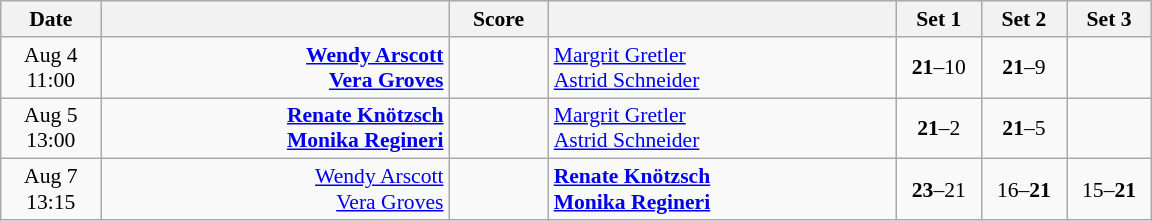<table class="wikitable" style="text-align: center; font-size:90% ">
<tr>
<th width="60">Date</th>
<th align="right" width="225"></th>
<th width="60">Score</th>
<th align="left" width="225"></th>
<th width="50">Set 1</th>
<th width="50">Set 2</th>
<th width="50">Set 3</th>
</tr>
<tr>
<td>Aug 4<br>11:00</td>
<td align="right"><strong><a href='#'>Wendy Arscott</a> <br><a href='#'>Vera Groves</a> </strong></td>
<td align="center"></td>
<td align="left"> <a href='#'>Margrit Gretler</a><br> <a href='#'>Astrid Schneider</a></td>
<td><strong>21</strong>–10</td>
<td><strong>21</strong>–9</td>
<td></td>
</tr>
<tr>
<td>Aug 5<br>13:00</td>
<td align="right"><strong><a href='#'>Renate Knötzsch</a> <br><a href='#'>Monika Regineri</a> </strong></td>
<td align="center"></td>
<td align="left"> <a href='#'>Margrit Gretler</a><br> <a href='#'>Astrid Schneider</a></td>
<td><strong>21</strong>–2</td>
<td><strong>21</strong>–5</td>
<td></td>
</tr>
<tr>
<td>Aug 7<br>13:15</td>
<td align="right"><a href='#'>Wendy Arscott</a> <br><a href='#'>Vera Groves</a> </td>
<td align="center"></td>
<td align="left"><strong> <a href='#'>Renate Knötzsch</a><br> <a href='#'>Monika Regineri</a></strong></td>
<td><strong>23</strong>–21</td>
<td>16–<strong>21</strong></td>
<td>15–<strong>21</strong></td>
</tr>
</table>
